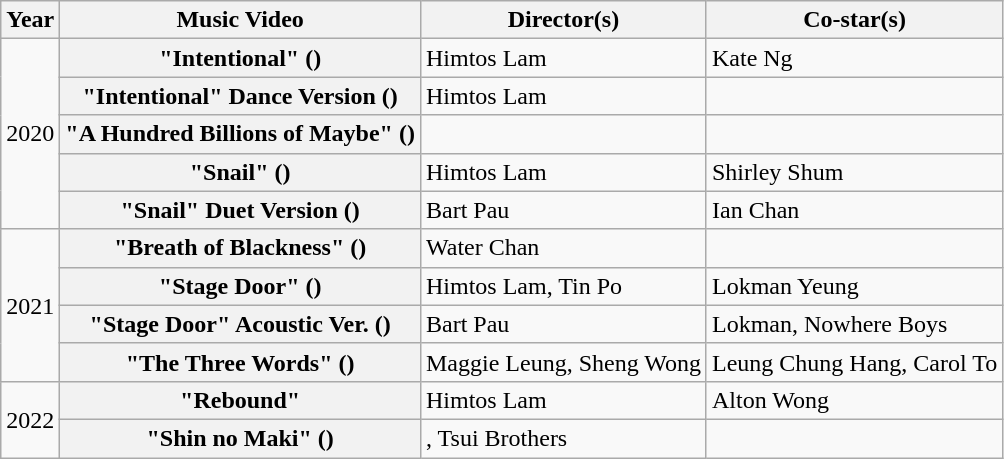<table class="wikitable plainrowheaders">
<tr>
<th scope="col">Year</th>
<th scope="col">Music Video</th>
<th scope="col">Director(s)</th>
<th scope="col">Co-star(s)</th>
</tr>
<tr>
<td rowspan="5">2020</td>
<th scope="row">"Intentional" ()</th>
<td>Himtos Lam</td>
<td>Kate Ng</td>
</tr>
<tr>
<th scope="row">"Intentional" Dance Version ()</th>
<td>Himtos Lam</td>
<td></td>
</tr>
<tr>
<th scope="row">"A Hundred Billions of Maybe" ()</th>
<td></td>
<td></td>
</tr>
<tr>
<th scope="row">"Snail" ()</th>
<td>Himtos Lam</td>
<td>Shirley Shum</td>
</tr>
<tr>
<th scope="row">"Snail" Duet Version ()</th>
<td>Bart Pau</td>
<td>Ian Chan</td>
</tr>
<tr>
<td rowspan="4">2021</td>
<th scope="row">"Breath of Blackness" ()</th>
<td>Water Chan</td>
<td></td>
</tr>
<tr>
<th scope="row">"Stage Door" ()</th>
<td>Himtos Lam, Tin Po</td>
<td>Lokman Yeung</td>
</tr>
<tr>
<th scope="row">"Stage Door" Acoustic Ver. ()</th>
<td>Bart Pau</td>
<td>Lokman, Nowhere Boys</td>
</tr>
<tr>
<th scope="row">"The Three Words" ()</th>
<td>Maggie Leung, Sheng Wong</td>
<td>Leung Chung Hang, Carol To</td>
</tr>
<tr>
<td rowspan="2">2022</td>
<th scope="row">"Rebound"</th>
<td>Himtos Lam</td>
<td>Alton Wong</td>
</tr>
<tr>
<th scope="row">"Shin no Maki" ()</th>
<td>, Tsui Brothers</td>
<td></td>
</tr>
</table>
